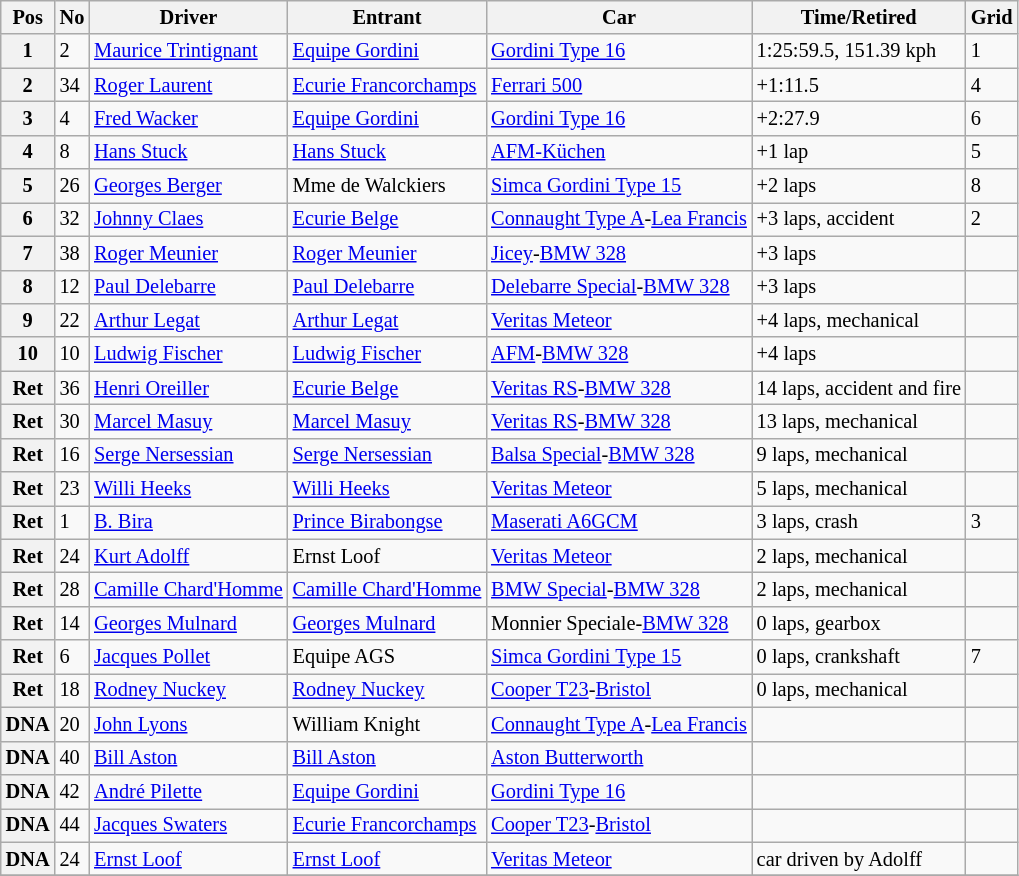<table class="wikitable" style="font-size: 85%;">
<tr>
<th>Pos</th>
<th>No</th>
<th>Driver</th>
<th>Entrant</th>
<th>Car</th>
<th>Time/Retired</th>
<th>Grid</th>
</tr>
<tr>
<th>1</th>
<td>2</td>
<td> <a href='#'>Maurice Trintignant</a></td>
<td><a href='#'>Equipe Gordini</a></td>
<td><a href='#'>Gordini Type 16</a></td>
<td>1:25:59.5, 151.39 kph</td>
<td>1</td>
</tr>
<tr>
<th>2</th>
<td>34</td>
<td> <a href='#'>Roger Laurent</a></td>
<td><a href='#'>Ecurie Francorchamps</a></td>
<td><a href='#'>Ferrari 500</a></td>
<td>+1:11.5</td>
<td>4</td>
</tr>
<tr>
<th>3</th>
<td>4</td>
<td> <a href='#'>Fred Wacker</a></td>
<td><a href='#'>Equipe Gordini</a></td>
<td><a href='#'>Gordini Type 16</a></td>
<td>+2:27.9</td>
<td>6</td>
</tr>
<tr>
<th>4</th>
<td>8</td>
<td> <a href='#'>Hans Stuck</a></td>
<td><a href='#'>Hans Stuck</a></td>
<td><a href='#'>AFM-Küchen</a></td>
<td>+1 lap</td>
<td>5</td>
</tr>
<tr>
<th>5</th>
<td>26</td>
<td> <a href='#'>Georges Berger</a></td>
<td>Mme de Walckiers</td>
<td><a href='#'>Simca Gordini Type 15</a></td>
<td>+2 laps</td>
<td>8</td>
</tr>
<tr>
<th>6</th>
<td>32</td>
<td> <a href='#'>Johnny Claes</a></td>
<td><a href='#'>Ecurie Belge</a></td>
<td><a href='#'>Connaught Type A</a>-<a href='#'>Lea Francis</a></td>
<td>+3 laps, accident</td>
<td>2</td>
</tr>
<tr>
<th>7</th>
<td>38</td>
<td> <a href='#'>Roger Meunier</a></td>
<td><a href='#'>Roger Meunier</a></td>
<td><a href='#'>Jicey</a>-<a href='#'>BMW 328</a></td>
<td>+3 laps</td>
<td></td>
</tr>
<tr>
<th>8</th>
<td>12</td>
<td> <a href='#'>Paul Delebarre</a></td>
<td><a href='#'>Paul Delebarre</a></td>
<td><a href='#'>Delebarre Special</a>-<a href='#'>BMW 328</a></td>
<td>+3 laps</td>
<td></td>
</tr>
<tr>
<th>9</th>
<td>22</td>
<td> <a href='#'>Arthur Legat</a></td>
<td><a href='#'>Arthur Legat</a></td>
<td><a href='#'>Veritas Meteor</a></td>
<td>+4 laps, mechanical</td>
<td></td>
</tr>
<tr>
<th>10</th>
<td>10</td>
<td> <a href='#'>Ludwig Fischer</a></td>
<td><a href='#'>Ludwig Fischer</a></td>
<td><a href='#'>AFM</a>-<a href='#'>BMW 328</a></td>
<td>+4 laps</td>
<td></td>
</tr>
<tr>
<th>Ret</th>
<td>36</td>
<td> <a href='#'>Henri Oreiller</a></td>
<td><a href='#'>Ecurie Belge</a></td>
<td><a href='#'>Veritas RS</a>-<a href='#'>BMW 328</a></td>
<td>14 laps, accident and fire</td>
<td></td>
</tr>
<tr>
<th>Ret</th>
<td>30</td>
<td> <a href='#'>Marcel Masuy</a></td>
<td><a href='#'>Marcel Masuy</a></td>
<td><a href='#'>Veritas RS</a>-<a href='#'>BMW 328</a></td>
<td>13 laps, mechanical</td>
<td></td>
</tr>
<tr>
<th>Ret</th>
<td>16</td>
<td> <a href='#'>Serge Nersessian</a></td>
<td><a href='#'>Serge Nersessian</a></td>
<td><a href='#'>Balsa Special</a>-<a href='#'>BMW 328</a></td>
<td>9 laps, mechanical</td>
<td></td>
</tr>
<tr>
<th>Ret</th>
<td>23</td>
<td> <a href='#'>Willi Heeks</a></td>
<td><a href='#'>Willi Heeks</a></td>
<td><a href='#'>Veritas Meteor</a></td>
<td>5 laps, mechanical</td>
<td></td>
</tr>
<tr>
<th>Ret</th>
<td>1</td>
<td> <a href='#'>B. Bira</a></td>
<td><a href='#'>Prince Birabongse</a></td>
<td><a href='#'>Maserati A6GCM</a></td>
<td>3 laps, crash</td>
<td>3</td>
</tr>
<tr>
<th>Ret</th>
<td>24</td>
<td> <a href='#'>Kurt Adolff</a></td>
<td>Ernst Loof</td>
<td><a href='#'>Veritas Meteor</a></td>
<td>2 laps, mechanical</td>
<td></td>
</tr>
<tr>
<th>Ret</th>
<td>28</td>
<td> <a href='#'>Camille Chard'Homme</a></td>
<td><a href='#'>Camille Chard'Homme</a></td>
<td><a href='#'>BMW Special</a>-<a href='#'>BMW 328</a></td>
<td>2 laps, mechanical</td>
<td></td>
</tr>
<tr>
<th>Ret</th>
<td>14</td>
<td> <a href='#'>Georges Mulnard</a></td>
<td><a href='#'>Georges Mulnard</a></td>
<td>Monnier Speciale-<a href='#'>BMW 328</a></td>
<td>0 laps, gearbox</td>
<td></td>
</tr>
<tr>
<th>Ret</th>
<td>6</td>
<td> <a href='#'>Jacques Pollet</a></td>
<td>Equipe AGS</td>
<td><a href='#'>Simca Gordini Type 15</a></td>
<td>0 laps, crankshaft</td>
<td>7</td>
</tr>
<tr>
<th>Ret</th>
<td>18</td>
<td> <a href='#'>Rodney Nuckey</a></td>
<td><a href='#'>Rodney Nuckey</a></td>
<td><a href='#'>Cooper T23</a>-<a href='#'>Bristol</a></td>
<td>0 laps, mechanical</td>
<td></td>
</tr>
<tr>
<th>DNA</th>
<td>20</td>
<td> <a href='#'>John Lyons</a></td>
<td>William Knight</td>
<td><a href='#'>Connaught Type A</a>-<a href='#'>Lea Francis</a></td>
<td></td>
<td></td>
</tr>
<tr>
<th>DNA</th>
<td>40</td>
<td> <a href='#'>Bill Aston</a></td>
<td><a href='#'>Bill Aston</a></td>
<td><a href='#'>Aston Butterworth</a></td>
<td></td>
<td></td>
</tr>
<tr>
<th>DNA</th>
<td>42</td>
<td> <a href='#'>André Pilette</a></td>
<td><a href='#'>Equipe Gordini</a></td>
<td><a href='#'>Gordini Type 16</a></td>
<td></td>
<td></td>
</tr>
<tr>
<th>DNA</th>
<td>44</td>
<td> <a href='#'>Jacques Swaters</a></td>
<td><a href='#'>Ecurie Francorchamps</a></td>
<td><a href='#'>Cooper T23</a>-<a href='#'>Bristol</a></td>
<td></td>
<td></td>
</tr>
<tr>
<th>DNA</th>
<td>24</td>
<td> <a href='#'>Ernst Loof</a></td>
<td><a href='#'>Ernst Loof</a></td>
<td><a href='#'>Veritas Meteor</a></td>
<td>car driven by Adolff</td>
<td></td>
</tr>
<tr>
</tr>
</table>
